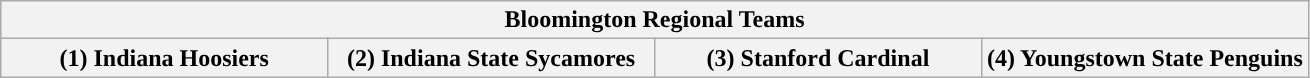<table class="wikitable">
<tr>
<th colspan="4">Bloomington Regional Teams</th>
</tr>
<tr>
<th style="width: 25%; ">(1) Indiana Hoosiers</th>
<th style="width: 25%; ">(2) Indiana State Sycamores</th>
<th style="width: 25%; ">(3) Stanford Cardinal</th>
<th style="width: 25%; ">(4) Youngstown State Penguins</th>
</tr>
</table>
